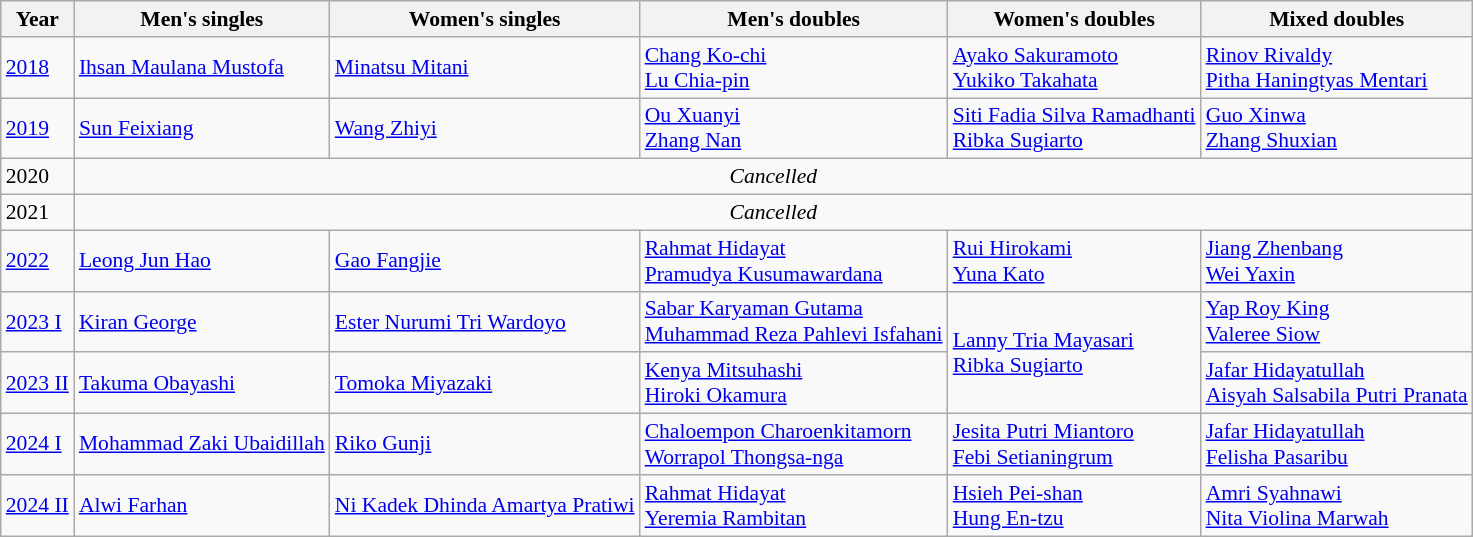<table class=wikitable style="font-size:90%;">
<tr>
<th>Year</th>
<th>Men's singles</th>
<th>Women's singles</th>
<th>Men's doubles</th>
<th>Women's doubles</th>
<th>Mixed doubles</th>
</tr>
<tr>
<td><a href='#'>2018</a></td>
<td> <a href='#'>Ihsan Maulana Mustofa</a></td>
<td> <a href='#'>Minatsu Mitani</a></td>
<td> <a href='#'>Chang Ko-chi</a><br> <a href='#'>Lu Chia-pin</a></td>
<td> <a href='#'>Ayako Sakuramoto</a><br> <a href='#'>Yukiko Takahata</a></td>
<td> <a href='#'>Rinov Rivaldy</a><br> <a href='#'>Pitha Haningtyas Mentari</a></td>
</tr>
<tr>
<td><a href='#'>2019</a></td>
<td> <a href='#'>Sun Feixiang</a></td>
<td> <a href='#'>Wang Zhiyi</a></td>
<td> <a href='#'>Ou Xuanyi</a><br> <a href='#'>Zhang Nan</a></td>
<td> <a href='#'>Siti Fadia Silva Ramadhanti</a><br> <a href='#'>Ribka Sugiarto</a></td>
<td> <a href='#'>Guo Xinwa</a><br> <a href='#'>Zhang Shuxian</a></td>
</tr>
<tr>
<td>2020</td>
<td colspan="5" align="center"><em>Cancelled</em></td>
</tr>
<tr>
<td>2021</td>
<td colspan="5" align="center"><em>Cancelled</em></td>
</tr>
<tr>
<td><a href='#'>2022</a></td>
<td> <a href='#'>Leong Jun Hao</a></td>
<td> <a href='#'>Gao Fangjie</a></td>
<td> <a href='#'>Rahmat Hidayat</a><br> <a href='#'>Pramudya Kusumawardana</a></td>
<td> <a href='#'>Rui Hirokami</a><br> <a href='#'>Yuna Kato</a></td>
<td> <a href='#'>Jiang Zhenbang</a><br> <a href='#'>Wei Yaxin</a></td>
</tr>
<tr>
<td><a href='#'>2023 I</a></td>
<td> <a href='#'>Kiran George</a></td>
<td> <a href='#'>Ester Nurumi Tri Wardoyo</a></td>
<td> <a href='#'>Sabar Karyaman Gutama</a><br> <a href='#'>Muhammad Reza Pahlevi Isfahani</a></td>
<td rowspan="2"> <a href='#'>Lanny Tria Mayasari</a><br> <a href='#'>Ribka Sugiarto</a></td>
<td> <a href='#'>Yap Roy King</a><br> <a href='#'>Valeree Siow</a></td>
</tr>
<tr>
<td><a href='#'>2023 II</a></td>
<td> <a href='#'>Takuma Obayashi</a></td>
<td> <a href='#'>Tomoka Miyazaki</a></td>
<td> <a href='#'>Kenya Mitsuhashi</a><br> <a href='#'>Hiroki Okamura</a></td>
<td> <a href='#'>Jafar Hidayatullah</a><br> <a href='#'>Aisyah Salsabila Putri Pranata</a></td>
</tr>
<tr>
<td><a href='#'>2024 I</a></td>
<td> <a href='#'>Mohammad Zaki Ubaidillah</a></td>
<td> <a href='#'>Riko Gunji</a></td>
<td> <a href='#'>Chaloempon Charoenkitamorn</a><br> <a href='#'>Worrapol Thongsa-nga</a></td>
<td> <a href='#'>Jesita Putri Miantoro</a><br> <a href='#'>Febi Setianingrum</a></td>
<td> <a href='#'>Jafar Hidayatullah</a><br> <a href='#'>Felisha Pasaribu</a></td>
</tr>
<tr>
<td><a href='#'>2024 II</a></td>
<td> <a href='#'>Alwi Farhan</a></td>
<td> <a href='#'>Ni Kadek Dhinda Amartya Pratiwi</a></td>
<td> <a href='#'>Rahmat Hidayat</a><br> <a href='#'>Yeremia Rambitan</a></td>
<td> <a href='#'>Hsieh Pei-shan</a><br> <a href='#'>Hung En-tzu</a></td>
<td> <a href='#'>Amri Syahnawi</a> <br> <a href='#'>Nita Violina Marwah</a></td>
</tr>
</table>
